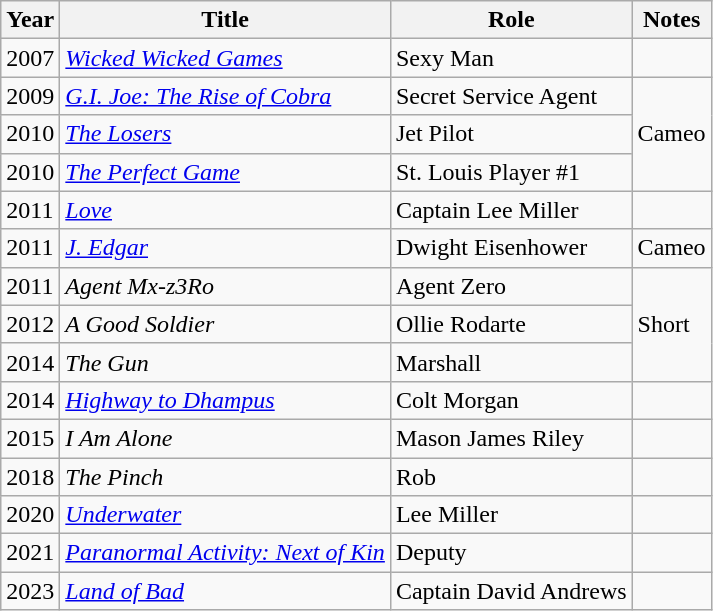<table class="wikitable sortable">
<tr>
<th>Year</th>
<th>Title</th>
<th>Role</th>
<th class="unsortable">Notes</th>
</tr>
<tr>
<td>2007</td>
<td><em><a href='#'>Wicked Wicked Games</a></em></td>
<td>Sexy Man</td>
<td></td>
</tr>
<tr>
<td>2009</td>
<td><em><a href='#'>G.I. Joe: The Rise of Cobra</a></em></td>
<td>Secret Service Agent</td>
<td rowspan="3">Cameo</td>
</tr>
<tr>
<td>2010</td>
<td><em><a href='#'>The Losers</a></em></td>
<td>Jet Pilot</td>
</tr>
<tr>
<td>2010</td>
<td><em><a href='#'>The Perfect Game</a></em></td>
<td>St. Louis Player #1</td>
</tr>
<tr>
<td>2011</td>
<td><em><a href='#'>Love</a></em></td>
<td>Captain Lee Miller</td>
<td></td>
</tr>
<tr>
<td>2011</td>
<td><em><a href='#'>J. Edgar</a></em></td>
<td>Dwight Eisenhower</td>
<td>Cameo</td>
</tr>
<tr>
<td>2011</td>
<td><em>Agent Mx-z3Ro</em></td>
<td>Agent Zero</td>
<td rowspan="3">Short</td>
</tr>
<tr>
<td>2012</td>
<td><em>A Good Soldier</em></td>
<td>Ollie Rodarte</td>
</tr>
<tr>
<td>2014</td>
<td><em>The Gun</em></td>
<td>Marshall</td>
</tr>
<tr>
<td>2014</td>
<td><em><a href='#'>Highway to Dhampus</a></em></td>
<td>Colt Morgan</td>
<td></td>
</tr>
<tr>
<td>2015</td>
<td><em>I Am Alone</em></td>
<td>Mason James Riley</td>
<td></td>
</tr>
<tr>
<td>2018</td>
<td><em>The Pinch</em></td>
<td>Rob</td>
<td></td>
</tr>
<tr>
<td>2020</td>
<td><em><a href='#'>Underwater</a></em></td>
<td>Lee Miller</td>
<td></td>
</tr>
<tr>
<td>2021</td>
<td><em><a href='#'>Paranormal Activity: Next of Kin</a></em></td>
<td>Deputy</td>
<td></td>
</tr>
<tr>
<td>2023</td>
<td><em><a href='#'>Land of Bad</a></em></td>
<td>Captain David Andrews</td>
<td></td>
</tr>
</table>
